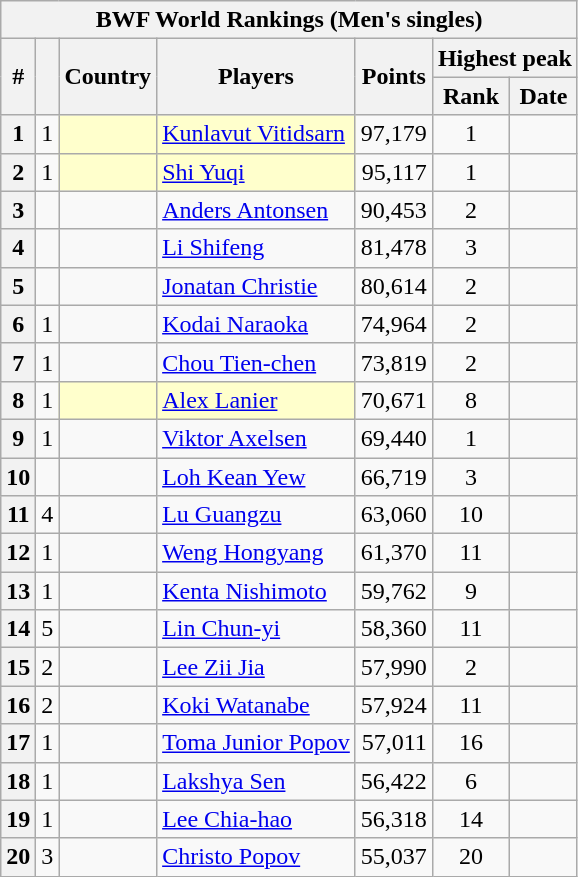<table class="sortable wikitable">
<tr>
<th colspan="7">BWF World Rankings (Men's singles)<br></th>
</tr>
<tr>
<th rowspan="2">#</th>
<th rowspan="2"></th>
<th rowspan="2">Country</th>
<th rowspan="2">Players</th>
<th rowspan="2">Points</th>
<th colspan="2">Highest peak</th>
</tr>
<tr>
<th>Rank</th>
<th>Date</th>
</tr>
<tr>
<th>1</th>
<td align="center"> 1</td>
<td bgcolor="#FFFFCC"></td>
<td bgcolor="#FFFFCC"><a href='#'>Kunlavut Vitidsarn</a></td>
<td align="right">97,179</td>
<td align="center">1</td>
<td align="right"></td>
</tr>
<tr>
<th>2</th>
<td align="center"> 1</td>
<td bgcolor="#FFFFCC"></td>
<td bgcolor="#FFFFCC"><a href='#'>Shi Yuqi</a></td>
<td align="right">95,117</td>
<td align="center">1</td>
<td align="right"></td>
</tr>
<tr>
<th>3</th>
<td align="center"></td>
<td></td>
<td><a href='#'>Anders Antonsen</a></td>
<td align="right">90,453</td>
<td align="center">2</td>
<td align="right"></td>
</tr>
<tr>
<th>4</th>
<td align="center"></td>
<td></td>
<td><a href='#'>Li Shifeng</a></td>
<td align="right">81,478</td>
<td align="center">3</td>
<td align="right"></td>
</tr>
<tr>
<th>5</th>
<td align="center"></td>
<td></td>
<td><a href='#'>Jonatan Christie</a></td>
<td align="right">80,614</td>
<td align="center">2</td>
<td align="right"></td>
</tr>
<tr>
<th>6</th>
<td align="center"> 1</td>
<td></td>
<td><a href='#'>Kodai Naraoka</a></td>
<td align="right">74,964</td>
<td align="center">2</td>
<td align="right"></td>
</tr>
<tr>
<th>7</th>
<td align="center"> 1</td>
<td></td>
<td><a href='#'>Chou Tien-chen</a></td>
<td align="right">73,819</td>
<td align="center">2</td>
<td align="right"></td>
</tr>
<tr>
<th>8</th>
<td align="center"> 1</td>
<td bgcolor="#FFFFCC"></td>
<td bgcolor="#FFFFCC"><a href='#'>Alex Lanier</a></td>
<td align="right">70,671</td>
<td align="center">8</td>
<td align="right"></td>
</tr>
<tr>
<th>9</th>
<td align="center"> 1</td>
<td></td>
<td><a href='#'>Viktor Axelsen</a></td>
<td align="right">69,440</td>
<td align="center">1</td>
<td align="right"></td>
</tr>
<tr>
<th>10</th>
<td align="center"></td>
<td></td>
<td><a href='#'>Loh Kean Yew</a></td>
<td align="right">66,719</td>
<td align="center">3</td>
<td align="right"></td>
</tr>
<tr>
<th>11</th>
<td align="center"> 4</td>
<td></td>
<td><a href='#'>Lu Guangzu</a></td>
<td align="right">63,060</td>
<td align="center">10</td>
<td align="right"></td>
</tr>
<tr>
<th>12</th>
<td align="center"> 1</td>
<td></td>
<td><a href='#'>Weng Hongyang</a></td>
<td align="right">61,370</td>
<td align="center">11</td>
<td align="right"></td>
</tr>
<tr>
<th>13</th>
<td align="center"> 1</td>
<td></td>
<td><a href='#'>Kenta Nishimoto</a></td>
<td align="right">59,762</td>
<td align="center">9</td>
<td align="right"></td>
</tr>
<tr>
<th>14</th>
<td align="center"> 5</td>
<td></td>
<td><a href='#'>Lin Chun-yi</a></td>
<td align="right">58,360</td>
<td align="center">11</td>
<td align="right"></td>
</tr>
<tr>
<th>15</th>
<td align="center"> 2</td>
<td></td>
<td><a href='#'>Lee Zii Jia</a></td>
<td align="right">57,990</td>
<td align="center">2</td>
<td align="right"></td>
</tr>
<tr>
<th>16</th>
<td align="center"> 2</td>
<td></td>
<td><a href='#'>Koki Watanabe</a></td>
<td align="right">57,924</td>
<td align="center">11</td>
<td align="right"></td>
</tr>
<tr>
<th>17</th>
<td align="center"> 1</td>
<td></td>
<td><a href='#'>Toma Junior Popov</a></td>
<td align="right">57,011</td>
<td align="center">16</td>
<td align="right"></td>
</tr>
<tr>
<th>18</th>
<td align="center"> 1</td>
<td></td>
<td><a href='#'>Lakshya Sen</a></td>
<td align="right">56,422</td>
<td align="center">6</td>
<td align="right"></td>
</tr>
<tr>
<th>19</th>
<td align="center"> 1</td>
<td></td>
<td><a href='#'>Lee Chia-hao</a></td>
<td align="right">56,318</td>
<td align="center">14</td>
<td align="right"></td>
</tr>
<tr>
<th>20</th>
<td align="center"> 3</td>
<td></td>
<td><a href='#'>Christo Popov</a></td>
<td align="right">55,037</td>
<td align="center">20</td>
<td align="right"></td>
</tr>
</table>
